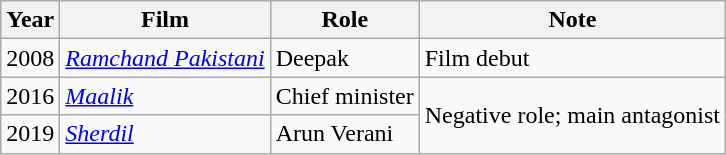<table class="wikitable">
<tr>
<th>Year</th>
<th>Film</th>
<th>Role</th>
<th>Note</th>
</tr>
<tr>
<td>2008</td>
<td><em><a href='#'>Ramchand Pakistani</a></em></td>
<td>Deepak</td>
<td>Film debut</td>
</tr>
<tr>
<td>2016</td>
<td><em><a href='#'>Maalik</a></em></td>
<td>Chief minister</td>
<td rowspan="2">Negative role; main antagonist</td>
</tr>
<tr>
<td>2019</td>
<td><em><a href='#'>Sherdil</a></em></td>
<td>Arun Verani<em></em></td>
</tr>
</table>
